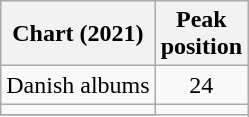<table class="wikitable plainrowheaders">
<tr>
<th scope="col">Chart (2021)</th>
<th scope="col">Peak<br>position</th>
</tr>
<tr>
<td>Danish albums</td>
<td align="center">24</td>
</tr>
<tr>
<td></td>
</tr>
<tr>
</tr>
</table>
